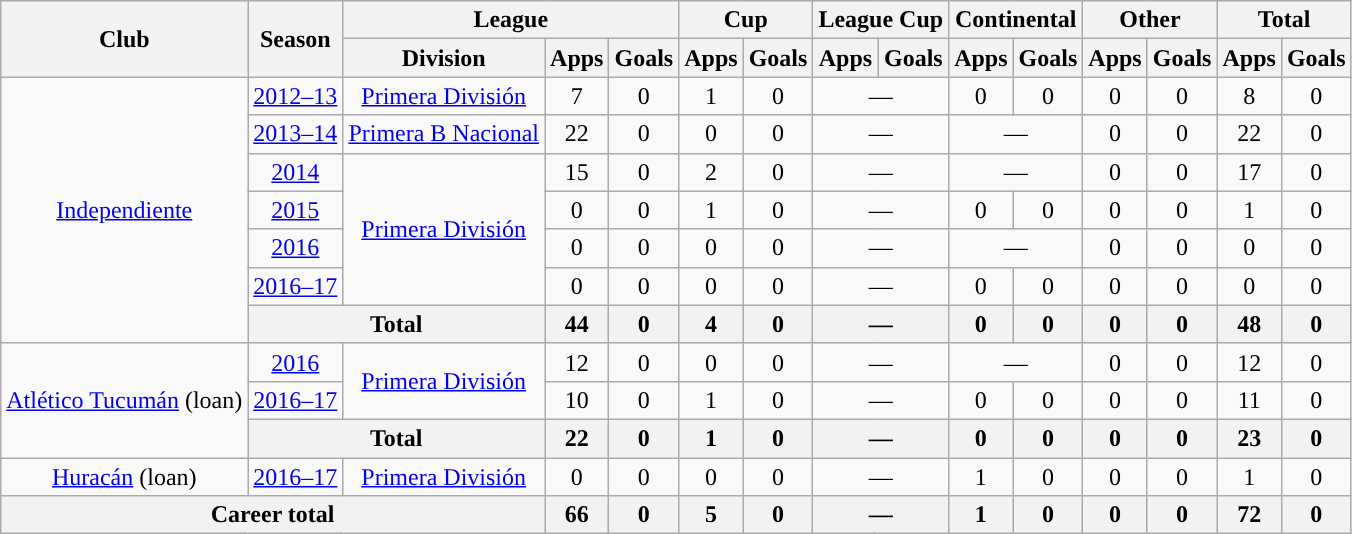<table class="wikitable" style="text-align:center">
<tr>
<th rowspan="2">Club</th>
<th rowspan="2">Season</th>
<th colspan="3">League</th>
<th colspan="2">Cup</th>
<th colspan="2">League Cup</th>
<th colspan="2">Continental</th>
<th colspan="2">Other</th>
<th colspan="2">Total</th>
</tr>
<tr>
<th>Division</th>
<th>Apps</th>
<th>Goals</th>
<th>Apps</th>
<th>Goals</th>
<th>Apps</th>
<th>Goals</th>
<th>Apps</th>
<th>Goals</th>
<th>Apps</th>
<th>Goals</th>
<th>Apps</th>
<th>Goals</th>
</tr>
<tr>
<td rowspan="7"><a href='#'>Independiente</a></td>
<td><a href='#'>2012–13</a></td>
<td rowspan="1"><a href='#'>Primera División</a></td>
<td>7</td>
<td>0</td>
<td>1</td>
<td>0</td>
<td colspan="2">—</td>
<td>0</td>
<td>0</td>
<td>0</td>
<td>0</td>
<td>8</td>
<td>0</td>
</tr>
<tr>
<td><a href='#'>2013–14</a></td>
<td rowspan="1"><a href='#'>Primera B Nacional</a></td>
<td>22</td>
<td>0</td>
<td>0</td>
<td>0</td>
<td colspan="2">—</td>
<td colspan="2">—</td>
<td>0</td>
<td>0</td>
<td>22</td>
<td>0</td>
</tr>
<tr>
<td><a href='#'>2014</a></td>
<td rowspan="4"><a href='#'>Primera División</a></td>
<td>15</td>
<td>0</td>
<td>2</td>
<td>0</td>
<td colspan="2">—</td>
<td colspan="2">—</td>
<td>0</td>
<td>0</td>
<td>17</td>
<td>0</td>
</tr>
<tr>
<td><a href='#'>2015</a></td>
<td>0</td>
<td>0</td>
<td>1</td>
<td>0</td>
<td colspan="2">—</td>
<td>0</td>
<td>0</td>
<td>0</td>
<td>0</td>
<td>1</td>
<td>0</td>
</tr>
<tr>
<td><a href='#'>2016</a></td>
<td>0</td>
<td>0</td>
<td>0</td>
<td>0</td>
<td colspan="2">—</td>
<td colspan="2">—</td>
<td>0</td>
<td>0</td>
<td>0</td>
<td>0</td>
</tr>
<tr>
<td><a href='#'>2016–17</a></td>
<td>0</td>
<td>0</td>
<td>0</td>
<td>0</td>
<td colspan="2">—</td>
<td>0</td>
<td>0</td>
<td>0</td>
<td>0</td>
<td>0</td>
<td>0</td>
</tr>
<tr>
<th colspan="2">Total</th>
<th>44</th>
<th>0</th>
<th>4</th>
<th>0</th>
<th colspan="2">—</th>
<th>0</th>
<th>0</th>
<th>0</th>
<th>0</th>
<th>48</th>
<th>0</th>
</tr>
<tr>
<td rowspan="3"><a href='#'>Atlético Tucumán</a> (loan)</td>
<td><a href='#'>2016</a></td>
<td rowspan="2"><a href='#'>Primera División</a></td>
<td>12</td>
<td>0</td>
<td>0</td>
<td>0</td>
<td colspan="2">—</td>
<td colspan="2">—</td>
<td>0</td>
<td>0</td>
<td>12</td>
<td>0</td>
</tr>
<tr>
<td><a href='#'>2016–17</a></td>
<td>10</td>
<td>0</td>
<td>1</td>
<td>0</td>
<td colspan="2">—</td>
<td>0</td>
<td>0</td>
<td>0</td>
<td>0</td>
<td>11</td>
<td>0</td>
</tr>
<tr>
<th colspan="2">Total</th>
<th>22</th>
<th>0</th>
<th>1</th>
<th>0</th>
<th colspan="2">—</th>
<th>0</th>
<th>0</th>
<th>0</th>
<th>0</th>
<th>23</th>
<th>0</th>
</tr>
<tr>
<td rowspan="1"><a href='#'>Huracán</a> (loan)</td>
<td><a href='#'>2016–17</a></td>
<td rowspan="1"><a href='#'>Primera División</a></td>
<td>0</td>
<td>0</td>
<td>0</td>
<td>0</td>
<td colspan="2">—</td>
<td>1</td>
<td>0</td>
<td>0</td>
<td>0</td>
<td>1</td>
<td>0</td>
</tr>
<tr>
<th colspan="3">Career total</th>
<th>66</th>
<th>0</th>
<th>5</th>
<th>0</th>
<th colspan="2">—</th>
<th>1</th>
<th>0</th>
<th>0</th>
<th>0</th>
<th>72</th>
<th>0</th>
</tr>
</table>
